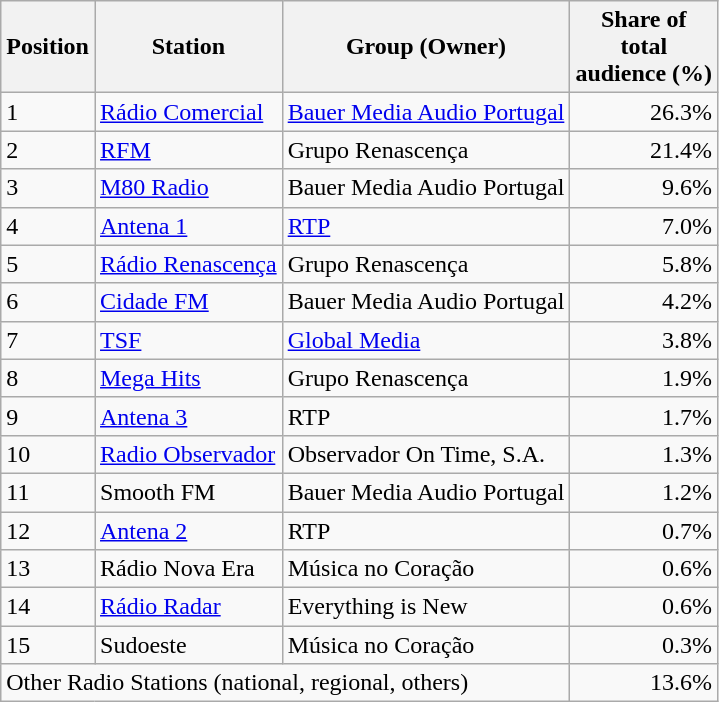<table class="wikitable sortable" style="font-size: 100%">
<tr>
<th>Position</th>
<th>Station</th>
<th>Group (Owner)</th>
<th>Share of<br>total<br>audience (%)</th>
</tr>
<tr>
<td>1</td>
<td><a href='#'>Rádio Comercial</a></td>
<td><a href='#'>Bauer Media Audio Portugal</a></td>
<td align="right">26.3%</td>
</tr>
<tr>
<td>2</td>
<td><a href='#'>RFM</a></td>
<td>Grupo Renascença</td>
<td align="right">21.4%</td>
</tr>
<tr>
<td>3</td>
<td><a href='#'>M80 Radio</a></td>
<td>Bauer Media Audio Portugal</td>
<td align="right">9.6%</td>
</tr>
<tr>
<td>4</td>
<td><a href='#'>Antena 1</a></td>
<td><a href='#'>RTP</a></td>
<td align=right>7.0%</td>
</tr>
<tr>
<td>5</td>
<td><a href='#'>Rádio Renascença</a></td>
<td>Grupo Renascença</td>
<td align=right>5.8%</td>
</tr>
<tr>
<td>6</td>
<td><a href='#'>Cidade FM</a></td>
<td>Bauer Media Audio Portugal</td>
<td align="right">4.2%</td>
</tr>
<tr>
<td>7</td>
<td><a href='#'>TSF</a></td>
<td><a href='#'>Global Media</a></td>
<td align=right>3.8%</td>
</tr>
<tr>
<td>8</td>
<td><a href='#'>Mega Hits</a></td>
<td>Grupo Renascença</td>
<td align=right>1.9%</td>
</tr>
<tr>
<td>9</td>
<td><a href='#'>Antena 3</a></td>
<td>RTP</td>
<td align=right>1.7%</td>
</tr>
<tr>
<td>10</td>
<td><a href='#'>Radio Observador</a></td>
<td>Observador On Time, S.A.</td>
<td align=right>1.3%</td>
</tr>
<tr>
<td>11</td>
<td>Smooth FM</td>
<td>Bauer Media Audio Portugal</td>
<td align="right">1.2%</td>
</tr>
<tr>
<td>12</td>
<td><a href='#'>Antena 2</a></td>
<td>RTP</td>
<td align=right>0.7%</td>
</tr>
<tr>
<td>13</td>
<td>Rádio Nova Era</td>
<td>Música no Coração</td>
<td align="right">0.6%</td>
</tr>
<tr>
<td>14</td>
<td><a href='#'>Rádio Radar</a></td>
<td>Everything is New</td>
<td align=right>0.6%</td>
</tr>
<tr>
<td>15</td>
<td>Sudoeste</td>
<td>Música no Coração</td>
<td align="right">0.3%</td>
</tr>
<tr>
<td colspan="3">Other Radio Stations (national, regional, others)</td>
<td align=right>13.6%</td>
</tr>
</table>
